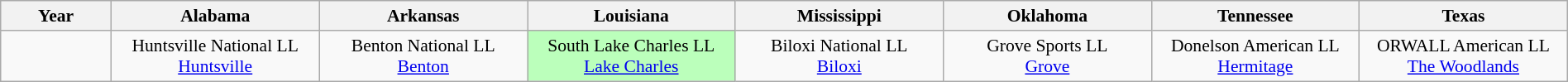<table class="wikitable" width="100%" style="font-size:90%; text-align:center;">
<tr>
<th width="50">Year</th>
<th width="100" align="center"> Alabama</th>
<th width="100" align="center"> Arkansas</th>
<th width="100" align="center"> Louisiana</th>
<th width="100" align="center"> Mississippi</th>
<th width="100" align="center"> Oklahoma</th>
<th width="100" align="center"> Tennessee</th>
<th width="100" align="center"> Texas</th>
</tr>
<tr>
<td><strong></strong></td>
<td>Huntsville National LL<br><a href='#'>Huntsville</a></td>
<td>Benton National LL<br><a href='#'>Benton</a></td>
<td style="background:#bfb;">South Lake Charles LL<br><a href='#'>Lake Charles</a></td>
<td>Biloxi National LL<br><a href='#'>Biloxi</a></td>
<td>Grove Sports LL<br><a href='#'>Grove</a></td>
<td>Donelson American LL<br><a href='#'>Hermitage</a></td>
<td>ORWALL American LL<br><a href='#'>The Woodlands</a></td>
</tr>
</table>
